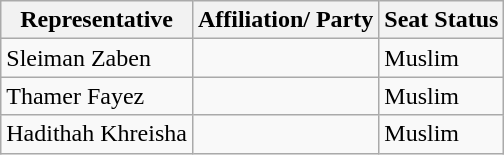<table class="wikitable">
<tr>
<th>Representative</th>
<th>Affiliation/ Party</th>
<th>Seat Status</th>
</tr>
<tr>
<td>Sleiman Zaben</td>
<td></td>
<td>Muslim</td>
</tr>
<tr>
<td>Thamer Fayez</td>
<td></td>
<td>Muslim</td>
</tr>
<tr>
<td>Hadithah Khreisha</td>
<td></td>
<td>Muslim</td>
</tr>
</table>
